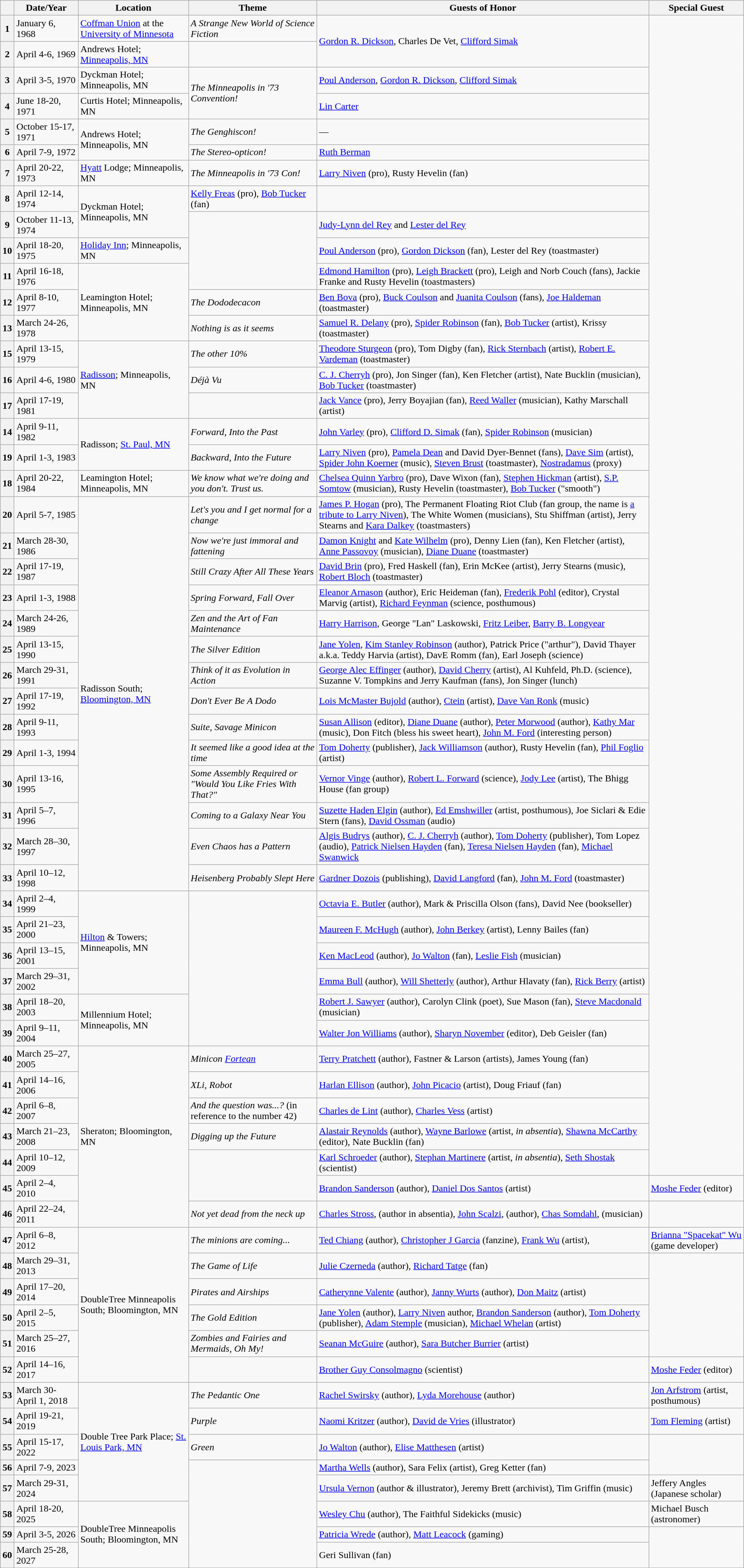<table class="wikitable" border=1>
<tr>
<th></th>
<th>Date/Year</th>
<th>Location</th>
<th>Theme</th>
<th>Guests of Honor</th>
<th>Special Guest</th>
</tr>
<tr>
<th>1</th>
<td>January 6, 1968</td>
<td><a href='#'>Coffman Union</a> at the <a href='#'>University of Minnesota</a></td>
<td><em>A Strange New World of Science Fiction</em></td>
<td rowspan=2><a href='#'>Gordon R. Dickson</a>, Charles De Vet, <a href='#'>Clifford Simak</a></td>
<td rowspan=44></td>
</tr>
<tr>
<th>2</th>
<td>April 4-6, 1969</td>
<td>Andrews Hotel; <a href='#'>Minneapolis, MN</a></td>
<td></td>
</tr>
<tr>
<th>3</th>
<td>April 3-5, 1970</td>
<td>Dyckman Hotel; Minneapolis, MN</td>
<td rowspan=2><em>The Minneapolis in '73 Convention!</em></td>
<td><a href='#'>Poul Anderson</a>, <a href='#'>Gordon R. Dickson</a>,  <a href='#'>Clifford Simak</a></td>
</tr>
<tr>
<th>4</th>
<td>June 18-20, 1971</td>
<td>Curtis Hotel; Minneapolis, MN</td>
<td><a href='#'>Lin Carter</a></td>
</tr>
<tr>
<th>5</th>
<td>October 15-17, 1971</td>
<td rowspan=2>Andrews Hotel; Minneapolis, MN</td>
<td><em>The Genghiscon!</em></td>
<td>—</td>
</tr>
<tr>
<th>6</th>
<td>April 7-9, 1972</td>
<td><em>The Stereo-opticon!</em></td>
<td><a href='#'>Ruth Berman</a></td>
</tr>
<tr>
<th>7</th>
<td>April 20-22, 1973</td>
<td><a href='#'>Hyatt</a> Lodge; Minneapolis, MN</td>
<td><em>The Minneapolis in '73 Con!</em></td>
<td><a href='#'>Larry Niven</a> (pro), Rusty Hevelin (fan)</td>
</tr>
<tr>
<th>8</th>
<td>April 12-14, 1974</td>
<td rowspan=2>Dyckman Hotel; Minneapolis, MN</td>
<td><a href='#'>Kelly Freas</a> (pro), <a href='#'>Bob Tucker</a> (fan)</td>
<td></td>
</tr>
<tr>
<th>9</th>
<td>October 11-13, 1974</td>
<td rowspan=3></td>
<td><a href='#'>Judy-Lynn del Rey</a> and <a href='#'>Lester del Rey</a></td>
</tr>
<tr>
<th>10</th>
<td>April 18-20, 1975</td>
<td><a href='#'>Holiday Inn</a>; Minneapolis, MN</td>
<td><a href='#'>Poul Anderson</a> (pro), <a href='#'>Gordon Dickson</a> (fan), Lester del Rey (toastmaster)</td>
</tr>
<tr>
<th>11</th>
<td>April 16-18, 1976</td>
<td rowspan=3>Leamington Hotel; Minneapolis, MN</td>
<td><a href='#'>Edmond Hamilton</a> (pro), <a href='#'>Leigh Brackett</a> (pro), Leigh and Norb Couch (fans), Jackie Franke and Rusty Hevelin (toastmasters)</td>
</tr>
<tr>
<th>12</th>
<td>April 8-10, 1977</td>
<td><em>The Dododecacon</em></td>
<td><a href='#'>Ben Bova</a> (pro), <a href='#'>Buck Coulson</a> and <a href='#'>Juanita Coulson</a> (fans), <a href='#'>Joe Haldeman</a> (toastmaster)</td>
</tr>
<tr>
<th>13</th>
<td>March 24-26, 1978</td>
<td><em>Nothing is as it seems</em></td>
<td><a href='#'>Samuel R. Delany</a> (pro), <a href='#'>Spider Robinson</a> (fan), <a href='#'>Bob Tucker</a> (artist), Krissy (toastmaster)</td>
</tr>
<tr>
<th>15</th>
<td>April 13-15, 1979</td>
<td rowspan=3><a href='#'>Radisson</a>; Minneapolis, MN</td>
<td><em>The other 10%</em></td>
<td><a href='#'>Theodore Sturgeon</a> (pro), Tom Digby (fan), <a href='#'>Rick Sternbach</a> (artist), <a href='#'>Robert E. Vardeman</a> (toastmaster)</td>
</tr>
<tr>
<th>16</th>
<td>April 4-6, 1980</td>
<td><em>Déjà Vu</em></td>
<td><a href='#'>C. J. Cherryh</a> (pro), Jon Singer (fan), Ken Fletcher (artist), Nate Bucklin (musician), <a href='#'>Bob Tucker</a> (toastmaster)</td>
</tr>
<tr>
<th>17</th>
<td>April 17-19, 1981</td>
<td></td>
<td><a href='#'>Jack Vance</a> (pro), Jerry Boyajian (fan), <a href='#'>Reed Waller</a> (musician), Kathy Marschall (artist)</td>
</tr>
<tr>
<th>14</th>
<td>April 9-11, 1982</td>
<td rowspan=2>Radisson; <a href='#'>St. Paul, MN</a></td>
<td><em>Forward, Into the Past</em></td>
<td><a href='#'>John Varley</a> (pro), <a href='#'>Clifford D. Simak</a> (fan), <a href='#'>Spider Robinson</a> (musician)</td>
</tr>
<tr>
<th>19</th>
<td>April 1-3, 1983</td>
<td><em>Backward, Into the Future</em></td>
<td><a href='#'>Larry Niven</a> (pro), <a href='#'>Pamela Dean</a> and David Dyer-Bennet (fans), <a href='#'>Dave Sim</a> (artist), <a href='#'>Spider John Koerner</a> (music), <a href='#'>Steven Brust</a> (toastmaster), <a href='#'>Nostradamus</a> (proxy)</td>
</tr>
<tr>
<th>18</th>
<td>April 20-22, 1984</td>
<td>Leamington Hotel; Minneapolis, MN</td>
<td><em>We know what we're doing and you don't. Trust us.</em></td>
<td><a href='#'>Chelsea Quinn Yarbro</a> (pro), Dave Wixon (fan), <a href='#'>Stephen Hickman</a> (artist), <a href='#'>S.P. Somtow</a> (musician), Rusty Hevelin (toastmaster), <a href='#'>Bob Tucker</a> ("smooth")</td>
</tr>
<tr>
<th>20</th>
<td>April 5-7, 1985</td>
<td rowspan=14>Radisson South; <a href='#'>Bloomington, MN</a></td>
<td><em>Let's you and I get normal for a change</em></td>
<td><a href='#'>James P. Hogan</a> (pro), The Permanent Floating Riot Club (fan group, the name is <a href='#'>a tribute to Larry Niven</a>), The White Women (musicians), Stu Shiffman (artist), Jerry Stearns and <a href='#'>Kara Dalkey</a> (toastmasters)</td>
</tr>
<tr>
<th>21</th>
<td>March 28-30, 1986</td>
<td><em>Now we're just immoral and fattening</em></td>
<td><a href='#'>Damon Knight</a> and <a href='#'>Kate Wilhelm</a> (pro), Denny Lien (fan), Ken Fletcher (artist), <a href='#'>Anne Passovoy</a> (musician), <a href='#'>Diane Duane</a> (toastmaster)</td>
</tr>
<tr>
<th>22</th>
<td>April 17-19, 1987</td>
<td><em>Still Crazy After All These Years</em></td>
<td><a href='#'>David Brin</a> (pro), Fred Haskell (fan), Erin McKee (artist), Jerry Stearns (music), <a href='#'>Robert Bloch</a> (toastmaster)</td>
</tr>
<tr>
<th>23</th>
<td>April 1-3, 1988</td>
<td><em>Spring Forward, Fall Over</em></td>
<td><a href='#'>Eleanor Arnason</a> (author), Eric Heideman (fan), <a href='#'>Frederik Pohl</a> (editor), Crystal Marvig (artist), <a href='#'>Richard Feynman</a> (science, posthumous)</td>
</tr>
<tr>
<th>24</th>
<td>March 24-26, 1989</td>
<td><em>Zen and the Art of Fan Maintenance</em></td>
<td><a href='#'>Harry Harrison</a>, George "Lan" Laskowski, <a href='#'>Fritz Leiber</a>, <a href='#'>Barry B. Longyear</a></td>
</tr>
<tr>
<th>25</th>
<td>April 13-15, 1990</td>
<td><em>The Silver Edition</em></td>
<td><a href='#'>Jane Yolen</a>, <a href='#'>Kim Stanley Robinson</a> (author), Patrick Price ("arthur"), David Thayer a.k.a. Teddy Harvia (artist), DavE Romm (fan), Earl Joseph (science)</td>
</tr>
<tr>
<th>26</th>
<td>March 29-31, 1991</td>
<td><em>Think of it as Evolution in Action</em></td>
<td><a href='#'>George Alec Effinger</a> (author), <a href='#'>David Cherry</a> (artist), Al Kuhfeld, Ph.D. (science), Suzanne V. Tompkins and Jerry Kaufman (fans), Jon Singer (lunch)</td>
</tr>
<tr>
<th>27</th>
<td>April 17-19, 1992</td>
<td><em>Don't Ever Be A Dodo</em></td>
<td><a href='#'>Lois McMaster Bujold</a> (author), <a href='#'>Ctein</a> (artist), <a href='#'>Dave Van Ronk</a> (music)</td>
</tr>
<tr>
<th>28</th>
<td>April 9-11, 1993</td>
<td><em>Suite, Savage Minicon</em></td>
<td><a href='#'>Susan Allison</a> (editor), <a href='#'>Diane Duane</a> (author), <a href='#'>Peter Morwood</a> (author), <a href='#'>Kathy Mar</a> (music), Don Fitch (bless his sweet heart), <a href='#'>John M. Ford</a> (interesting person)</td>
</tr>
<tr>
<th>29</th>
<td>April 1-3, 1994</td>
<td><em>It seemed like a good idea at the time</em></td>
<td><a href='#'>Tom Doherty</a> (publisher), <a href='#'>Jack Williamson</a> (author), Rusty Hevelin (fan), <a href='#'>Phil Foglio</a> (artist)</td>
</tr>
<tr>
<th>30</th>
<td>April 13-16, 1995</td>
<td><em>Some Assembly Required or "Would You Like Fries With That?"</em></td>
<td><a href='#'>Vernor Vinge</a> (author), <a href='#'>Robert L. Forward</a> (science), <a href='#'>Jody Lee</a> (artist), The Bhigg House (fan group)</td>
</tr>
<tr>
<th>31</th>
<td>April 5–7, 1996</td>
<td><em>Coming to a Galaxy Near You</em></td>
<td><a href='#'>Suzette Haden Elgin</a> (author), <a href='#'>Ed Emshwiller</a> (artist, posthumous), Joe Siclari & Edie Stern (fans), <a href='#'>David Ossman</a> (audio)</td>
</tr>
<tr>
<th>32</th>
<td>March 28–30, 1997</td>
<td><em>Even Chaos has a Pattern</em></td>
<td><a href='#'>Algis Budrys</a> (author), <a href='#'>C. J. Cherryh</a> (author), <a href='#'>Tom Doherty</a> (publisher), Tom Lopez (audio), <a href='#'>Patrick Nielsen Hayden</a> (fan), <a href='#'>Teresa Nielsen Hayden</a> (fan), <a href='#'>Michael Swanwick</a></td>
</tr>
<tr>
<th>33</th>
<td>April 10–12, 1998</td>
<td><em>Heisenberg Probably Slept Here</em></td>
<td><a href='#'>Gardner Dozois</a> (publishing),  <a href='#'>David Langford</a> (fan), <a href='#'>John M. Ford</a> (toastmaster)</td>
</tr>
<tr>
<th>34</th>
<td>April 2–4, 1999</td>
<td rowspan=4><a href='#'>Hilton</a> & Towers; Minneapolis, MN</td>
<td rowspan=6></td>
<td><a href='#'>Octavia E. Butler</a> (author), Mark & Priscilla Olson (fans), David Nee (bookseller)</td>
</tr>
<tr>
<th>35</th>
<td>April 21–23, 2000</td>
<td><a href='#'>Maureen F. McHugh</a> (author), <a href='#'>John Berkey</a> (artist), Lenny Bailes (fan)</td>
</tr>
<tr>
<th>36</th>
<td>April 13–15, 2001</td>
<td><a href='#'>Ken MacLeod</a> (author), <a href='#'>Jo Walton</a> (fan), <a href='#'>Leslie Fish</a> (musician)</td>
</tr>
<tr>
<th>37</th>
<td>March 29–31, 2002</td>
<td><a href='#'>Emma Bull</a> (author),  <a href='#'>Will Shetterly</a> (author), Arthur Hlavaty (fan), <a href='#'>Rick Berry</a> (artist)</td>
</tr>
<tr>
<th>38</th>
<td>April 18–20, 2003</td>
<td rowspan=2>Millennium Hotel; Minneapolis, MN</td>
<td><a href='#'>Robert J. Sawyer</a> (author), Carolyn Clink (poet), Sue Mason (fan), <a href='#'>Steve Macdonald</a> (musician)</td>
</tr>
<tr>
<th>39</th>
<td>April 9–11, 2004</td>
<td><a href='#'>Walter Jon Williams</a> (author), <a href='#'>Sharyn November</a> (editor), Deb Geisler (fan)</td>
</tr>
<tr>
<th>40</th>
<td>March 25–27, 2005</td>
<td rowspan=7>Sheraton; Bloomington, MN</td>
<td><em>Minicon <a href='#'>Fortean</a></em></td>
<td><a href='#'>Terry Pratchett</a> (author), Fastner & Larson (artists),  James Young (fan)</td>
</tr>
<tr>
<th>41</th>
<td>April 14–16, 2006</td>
<td><em>XLi, Robot</em></td>
<td><a href='#'>Harlan Ellison</a> (author),  <a href='#'>John Picacio</a> (artist),  Doug Friauf (fan)</td>
</tr>
<tr>
<th>42</th>
<td>April 6–8, 2007</td>
<td><em>And the question was...?</em> (in reference to the number 42)</td>
<td><a href='#'>Charles de Lint</a> (author),  <a href='#'>Charles Vess</a> (artist)</td>
</tr>
<tr>
<th>43</th>
<td>March 21–23, 2008</td>
<td><em>Digging up the Future</em></td>
<td><a href='#'>Alastair Reynolds</a> (author), <a href='#'>Wayne Barlowe</a> (artist, <em>in absentia</em>), <a href='#'>Shawna McCarthy</a> (editor), Nate Bucklin (fan)</td>
</tr>
<tr>
<th>44</th>
<td>April 10–12, 2009</td>
<td rowspan=2></td>
<td><a href='#'>Karl Schroeder</a> (author), <a href='#'>Stephan Martinere</a> (artist, <em>in absentia</em>), <a href='#'>Seth Shostak</a> (scientist)</td>
</tr>
<tr>
<th>45</th>
<td>April 2–4, 2010</td>
<td><a href='#'>Brandon Sanderson</a> (author), <a href='#'>Daniel Dos Santos</a> (artist)</td>
<td><a href='#'>Moshe Feder</a> (editor)</td>
</tr>
<tr>
<th>46</th>
<td>April 22–24, 2011</td>
<td><em>Not yet dead from the neck up</em></td>
<td><a href='#'>Charles Stross</a>, (author in absentia), <a href='#'>John Scalzi</a>, (author), <a href='#'>Chas Somdahl</a>, (musician)</td>
<td></td>
</tr>
<tr>
<th>47</th>
<td>April 6–8, 2012</td>
<td rowspan=6>DoubleTree Minneapolis South; Bloomington, MN</td>
<td><em>The minions are coming...</em></td>
<td><a href='#'>Ted Chiang</a> (author), <a href='#'>Christopher J Garcia</a> (fanzine), <a href='#'>Frank Wu</a> (artist),</td>
<td><a href='#'>Brianna "Spacekat" Wu</a> (game developer)</td>
</tr>
<tr>
<th>48</th>
<td>March 29–31, 2013</td>
<td><em>The Game of Life</em></td>
<td><a href='#'>Julie Czerneda</a> (author), <a href='#'>Richard Tatge</a> (fan)</td>
<td rowspan=4></td>
</tr>
<tr>
<th>49</th>
<td>April 17–20, 2014</td>
<td><em>Pirates and Airships</em></td>
<td><a href='#'>Catherynne Valente</a> (author), <a href='#'>Janny Wurts</a> (author), <a href='#'>Don Maitz</a> (artist)</td>
</tr>
<tr>
<th>50</th>
<td>April 2–5, 2015</td>
<td><em>The Gold Edition</em></td>
<td><a href='#'>Jane Yolen</a> (author), <a href='#'>Larry Niven</a> author, <a href='#'>Brandon Sanderson</a> (author), <a href='#'>Tom Doherty</a> (publisher), <a href='#'>Adam Stemple</a> (musician), <a href='#'>Michael Whelan</a> (artist)</td>
</tr>
<tr>
<th>51</th>
<td>March 25–27, 2016</td>
<td><em>Zombies and Fairies and Mermaids, Oh My!</em></td>
<td><a href='#'>Seanan McGuire</a> (author), <a href='#'>Sara Butcher Burrier</a> (artist)</td>
</tr>
<tr>
<th>52</th>
<td>April 14–16, 2017</td>
<td></td>
<td><a href='#'>Brother Guy Consolmagno</a> (scientist)</td>
<td><a href='#'>Moshe Feder</a> (editor)</td>
</tr>
<tr>
<th>53</th>
<td>March 30-April 1, 2018</td>
<td rowspan=5>Double Tree Park Place; <a href='#'>St. Louis Park, MN</a></td>
<td><em>The Pedantic One</em></td>
<td><a href='#'>Rachel Swirsky</a> (author), <a href='#'>Lyda Morehouse</a> (author)</td>
<td><a href='#'>Jon Arfstrom</a> (artist, posthumous)</td>
</tr>
<tr>
<th>54</th>
<td>April 19-21, 2019</td>
<td><em>Purple</em></td>
<td><a href='#'>Naomi Kritzer</a> (author), <a href='#'>David de Vries</a> (illustrator)</td>
<td><a href='#'>Tom Fleming</a> (artist)</td>
</tr>
<tr>
<th>55</th>
<td>April 15-17, 2022</td>
<td><em>Green</em></td>
<td><a href='#'>Jo Walton</a> (author), <a href='#'>Elise Matthesen</a> (artist)</td>
<td rowspan=2></td>
</tr>
<tr>
<th>56</th>
<td>April 7-9, 2023</td>
<td rowspan=5></td>
<td><a href='#'>Martha Wells</a> (author), Sara Felix (artist), Greg Ketter (fan)</td>
</tr>
<tr>
<th>57</th>
<td>March 29-31, 2024</td>
<td><a href='#'>Ursula Vernon</a> (author & illustrator), Jeremy Brett (archivist), Tim Griffin (music)</td>
<td>Jeffery Angles (Japanese scholar)</td>
</tr>
<tr>
<th>58</th>
<td>April 18-20, 2025</td>
<td rowspan=3>DoubleTree Minneapolis South; Bloomington, MN</td>
<td><a href='#'>Wesley Chu</a> (author), The Faithful Sidekicks (music)</td>
<td>Michael Busch (astronomer)</td>
</tr>
<tr>
<th>59</th>
<td>April 3-5, 2026</td>
<td><a href='#'>Patricia Wrede</a> (author), <a href='#'>Matt Leacock</a> (gaming)</td>
<td rowspan=2></td>
</tr>
<tr>
<th>60</th>
<td>March 25-28, 2027</td>
<td>Geri Sullivan (fan)</td>
</tr>
<tr>
</tr>
</table>
